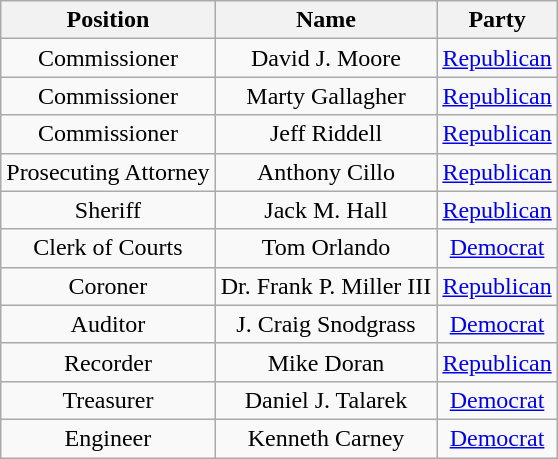<table class="wikitable" style="text-align:center">
<tr>
<th>Position</th>
<th>Name</th>
<th>Party</th>
</tr>
<tr>
<td>Commissioner</td>
<td>David J. Moore</td>
<td><a href='#'>Republican</a></td>
</tr>
<tr>
<td>Commissioner</td>
<td>Marty Gallagher</td>
<td><a href='#'>Republican</a></td>
</tr>
<tr>
<td>Commissioner</td>
<td>Jeff Riddell</td>
<td><a href='#'>Republican</a></td>
</tr>
<tr>
<td>Prosecuting Attorney</td>
<td>Anthony Cillo</td>
<td><a href='#'>Republican</a></td>
</tr>
<tr>
<td>Sheriff</td>
<td>Jack M. Hall</td>
<td><a href='#'>Republican</a></td>
</tr>
<tr>
<td>Clerk of Courts</td>
<td>Tom Orlando</td>
<td><a href='#'>Democrat</a></td>
</tr>
<tr>
<td>Coroner</td>
<td>Dr. Frank P. Miller III</td>
<td><a href='#'>Republican</a></td>
</tr>
<tr>
<td>Auditor</td>
<td>J. Craig Snodgrass</td>
<td><a href='#'>Democrat</a></td>
</tr>
<tr>
<td>Recorder</td>
<td>Mike Doran</td>
<td><a href='#'>Republican</a></td>
</tr>
<tr>
<td>Treasurer</td>
<td>Daniel J. Talarek</td>
<td><a href='#'>Democrat</a></td>
</tr>
<tr>
<td>Engineer</td>
<td>Kenneth Carney</td>
<td><a href='#'>Democrat</a></td>
</tr>
</table>
